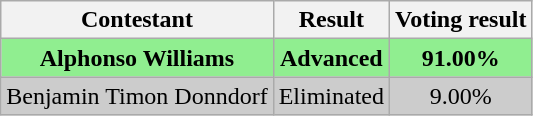<table class="wikitable" style="text-align:center;">
<tr>
<th>Contestant</th>
<th>Result</th>
<th>Voting result</th>
</tr>
<tr bgcolor="lightgreen">
<td><strong>Alphonso Williams</strong></td>
<td><strong>Advanced</strong></td>
<td><strong>91.00%</strong></td>
</tr>
<tr bgcolor="#cccccc">
<td>Benjamin Timon Donndorf</td>
<td>Eliminated</td>
<td>9.00%</td>
</tr>
</table>
